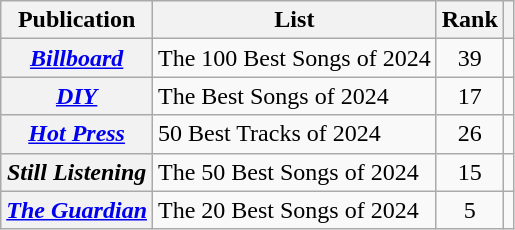<table class="wikitable sortable plainrowheaders">
<tr>
<th scope="col">Publication</th>
<th scope="col">List</th>
<th scope="col">Rank</th>
<th scope="col"></th>
</tr>
<tr>
<th scope="row"><em><a href='#'>Billboard</a></em></th>
<td>The 100 Best Songs of 2024</td>
<td style="text-align: center;">39</td>
<td style="text-align: center;"></td>
</tr>
<tr>
<th scope="row"><em><a href='#'>DIY</a></em></th>
<td>The Best Songs of 2024</td>
<td style="text-align: center;">17</td>
<td style="text-align: center;"></td>
</tr>
<tr>
<th scope="row"><em><a href='#'>Hot Press</a></em></th>
<td>50 Best Tracks of 2024</td>
<td style="text-align: center;">26</td>
<td style="text-align: center;"></td>
</tr>
<tr>
<th scope="row"><em>Still Listening</em></th>
<td>The 50 Best Songs of 2024</td>
<td style="text-align: center;">15</td>
<td style="text-align: center;"></td>
</tr>
<tr>
<th scope="row"><em><a href='#'>The Guardian</a></em></th>
<td>The 20 Best Songs of 2024</td>
<td style="text-align: center;">5</td>
<td style="text-align: center;"></td>
</tr>
</table>
